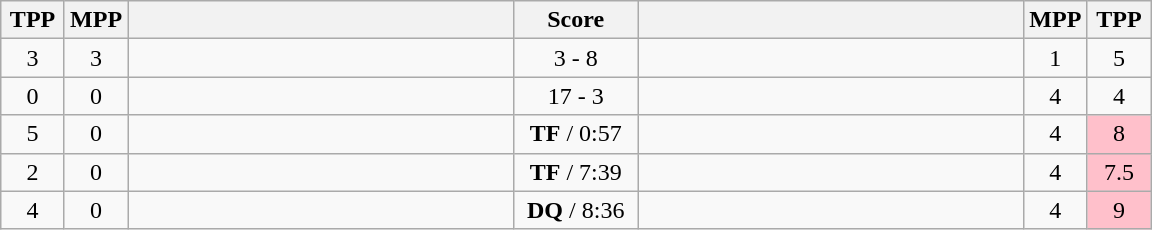<table class="wikitable" style="text-align: center;" |>
<tr>
<th width="35">TPP</th>
<th width="35">MPP</th>
<th width="250"></th>
<th width="75">Score</th>
<th width="250"></th>
<th width="35">MPP</th>
<th width="35">TPP</th>
</tr>
<tr>
<td>3</td>
<td>3</td>
<td style="text-align:left;"></td>
<td>3 - 8</td>
<td style="text-align:left;"><strong></strong></td>
<td>1</td>
<td>5</td>
</tr>
<tr>
<td>0</td>
<td>0</td>
<td style="text-align:left;"><strong></strong></td>
<td>17 - 3</td>
<td style="text-align:left;"></td>
<td>4</td>
<td>4</td>
</tr>
<tr>
<td>5</td>
<td>0</td>
<td style="text-align:left;"><strong></strong></td>
<td><strong>TF</strong> / 0:57</td>
<td style="text-align:left;"></td>
<td>4</td>
<td bgcolor=pink>8</td>
</tr>
<tr>
<td>2</td>
<td>0</td>
<td style="text-align:left;"><strong></strong></td>
<td><strong>TF</strong> / 7:39</td>
<td style="text-align:left;"></td>
<td>4</td>
<td bgcolor=pink>7.5</td>
</tr>
<tr>
<td>4</td>
<td>0</td>
<td style="text-align:left;"><strong></strong></td>
<td><strong>DQ</strong> / 8:36</td>
<td style="text-align:left;"></td>
<td>4</td>
<td bgcolor=pink>9</td>
</tr>
</table>
